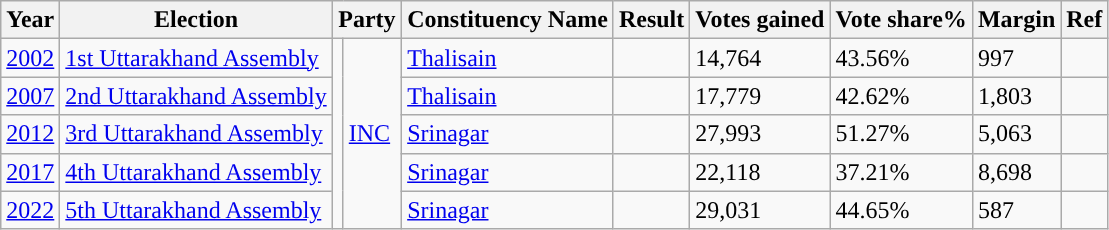<table class="wikitable">
<tr>
<th>Year</th>
<th>Election</th>
<th colspan="2">Party</th>
<th>Constituency Name</th>
<th>Result</th>
<th>Votes gained</th>
<th>Vote share%</th>
<th>Margin</th>
<th>Ref</th>
</tr>
<tr>
<td><a href='#'>2002</a></td>
<td><a href='#'>1st Uttarakhand Assembly</a></td>
<td rowspan="5" style="background-color: "></td>
<td rowspan="5"><a href='#'>INC</a> </td>
<td><a href='#'>Thalisain</a></td>
<td></td>
<td>14,764</td>
<td>43.56%</td>
<td>997</td>
<td></td>
</tr>
<tr>
<td><a href='#'>2007</a></td>
<td><a href='#'>2nd Uttarakhand Assembly</a></td>
<td><a href='#'>Thalisain</a></td>
<td></td>
<td>17,779</td>
<td>42.62%</td>
<td>1,803</td>
<td></td>
</tr>
<tr>
<td><a href='#'>2012</a></td>
<td><a href='#'>3rd Uttarakhand Assembly</a></td>
<td><a href='#'>Srinagar</a></td>
<td></td>
<td>27,993</td>
<td>51.27%</td>
<td>5,063</td>
<td></td>
</tr>
<tr>
<td><a href='#'>2017</a></td>
<td><a href='#'>4th Uttarakhand Assembly</a></td>
<td><a href='#'>Srinagar</a></td>
<td></td>
<td>22,118</td>
<td>37.21%</td>
<td>8,698</td>
<td></td>
</tr>
<tr>
<td><a href='#'>2022</a></td>
<td><a href='#'>5th Uttarakhand Assembly</a></td>
<td><a href='#'>Srinagar</a></td>
<td></td>
<td>29,031</td>
<td>44.65%</td>
<td>587</td>
<td></td>
</tr>
</table>
